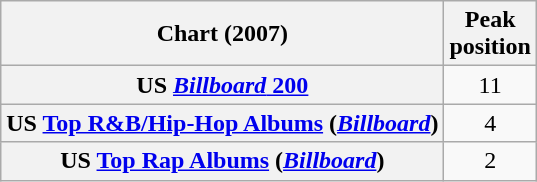<table class="wikitable sortable plainrowheaders" style="text-align:center">
<tr>
<th scope="col">Chart (2007)</th>
<th scope="col">Peak<br> position</th>
</tr>
<tr>
<th scope="row">US <a href='#'><em>Billboard</em> 200</a></th>
<td>11</td>
</tr>
<tr>
<th scope="row">US <a href='#'>Top R&B/Hip-Hop Albums</a> (<em><a href='#'>Billboard</a></em>)</th>
<td>4</td>
</tr>
<tr>
<th scope="row">US <a href='#'>Top Rap Albums</a> (<em><a href='#'>Billboard</a></em>)</th>
<td>2</td>
</tr>
</table>
